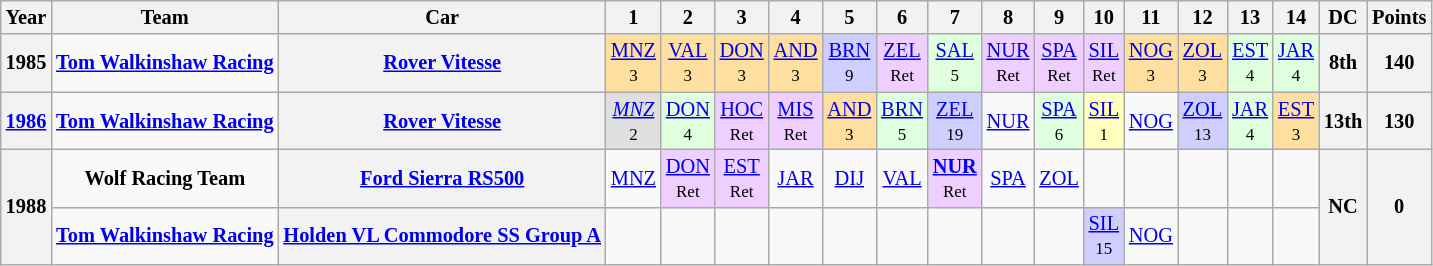<table class="wikitable" style="text-align:center; font-size:85%">
<tr>
<th>Year</th>
<th>Team</th>
<th>Car</th>
<th>1</th>
<th>2</th>
<th>3</th>
<th>4</th>
<th>5</th>
<th>6</th>
<th>7</th>
<th>8</th>
<th>9</th>
<th>10</th>
<th>11</th>
<th>12</th>
<th>13</th>
<th>14</th>
<th>DC</th>
<th>Points</th>
</tr>
<tr>
<th>1985</th>
<td nowrap> <strong><a href='#'>Tom Walkinshaw Racing</a></strong></td>
<th nowrap><a href='#'>Rover Vitesse</a></th>
<td style="background:#FFDF9F;"><a href='#'>MNZ</a><br><small>3</small></td>
<td style="background:#FFDF9F;"><a href='#'>VAL</a><br><small>3</small></td>
<td style="background:#FFDF9F;"><a href='#'>DON</a><br><small>3</small></td>
<td style="background:#FFDF9F;"><a href='#'>AND</a><br><small>3</small></td>
<td style="background:#CFCFFF;"><a href='#'>BRN</a><br><small>9</small></td>
<td style="background:#EFCFFF;"><a href='#'>ZEL</a><br><small>Ret</small></td>
<td style="background:#DFFFDF;"><a href='#'>SAL</a><br><small>5</small></td>
<td style="background:#EFCFFF;"><a href='#'>NUR</a><br><small>Ret</small></td>
<td style="background:#efcfff;"><a href='#'>SPA</a><br><small>Ret</small></td>
<td style="background:#EFCFFF;"><a href='#'>SIL</a><br><small>Ret</small></td>
<td style="background:#FFDF9F;"><a href='#'>NOG</a><br><small>3</small></td>
<td style="background:#FFDF9F;"><a href='#'>ZOL</a><br><small>3</small></td>
<td style="background:#DFFFDF;"><a href='#'>EST</a><br><small>4</small></td>
<td style="background:#DFFFDF;"><a href='#'>JAR</a><br><small>4</small></td>
<th>8th</th>
<th>140</th>
</tr>
<tr>
<th><a href='#'>1986</a></th>
<td nowrap> <strong><a href='#'>Tom Walkinshaw Racing</a></strong></td>
<th nowrap><a href='#'>Rover Vitesse</a></th>
<td style="background:#DFDFDF;"><em><a href='#'>MNZ</a></em><br><small>2</small></td>
<td style="background:#DFFFDF;"><a href='#'>DON</a><br><small>4</small></td>
<td style="background:#EFCFFF;"><a href='#'>HOC</a><br><small>Ret</small></td>
<td style="background:#EFCFFF;"><a href='#'>MIS</a><br><small>Ret</small></td>
<td style="background:#FFDF9F;"><a href='#'>AND</a><br><small>3</small></td>
<td style="background:#DFFFDF;"><a href='#'>BRN</a><br><small>5</small></td>
<td style="background:#CFCFFF;"><a href='#'>ZEL</a><br><small>19</small></td>
<td><a href='#'>NUR</a></td>
<td style="background:#DFFFDF;"><a href='#'>SPA</a><br><small>6</small></td>
<td style="background:#FFFFBF;"><a href='#'>SIL</a><br><small>1</small></td>
<td><a href='#'>NOG</a></td>
<td style="background:#CFCFFF;"><a href='#'>ZOL</a><br><small>13</small></td>
<td style="background:#DFFFDF;"><a href='#'>JAR</a><br><small>4</small></td>
<td style="background:#FFDF9F;"><a href='#'>EST</a><br><small>3</small></td>
<th>13th</th>
<th>130</th>
</tr>
<tr>
<th rowspan=2>1988</th>
<td nowrap> <strong>Wolf Racing Team</strong></td>
<th nowrap><a href='#'>Ford Sierra RS500</a></th>
<td><a href='#'>MNZ</a></td>
<td style="background:#EFCFFF;"><a href='#'>DON</a><br><small>Ret</small></td>
<td style="background:#EFCFFF;"><a href='#'>EST</a><br><small>Ret</small></td>
<td><a href='#'>JAR</a></td>
<td><a href='#'>DIJ</a></td>
<td><a href='#'>VAL</a></td>
<td style="background:#EFCFFF;"><strong><a href='#'>NUR</a></strong><br><small>Ret</small></td>
<td><a href='#'>SPA</a></td>
<td><a href='#'>ZOL</a></td>
<td></td>
<td></td>
<td></td>
<td></td>
<td></td>
<th rowspan=2>NC</th>
<th rowspan=2>0</th>
</tr>
<tr>
<td nowrap> <strong><a href='#'>Tom Walkinshaw Racing</a></strong></td>
<th nowrap><a href='#'>Holden VL Commodore SS Group A</a></th>
<td></td>
<td></td>
<td></td>
<td></td>
<td></td>
<td></td>
<td></td>
<td></td>
<td></td>
<td style="background:#CFCFFF;"><a href='#'>SIL</a><br><small>15</small></td>
<td><a href='#'>NOG</a></td>
<td></td>
<td></td>
<td></td>
</tr>
</table>
